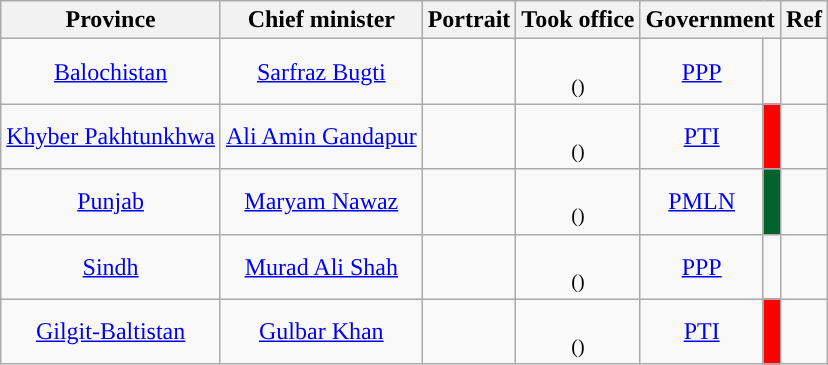<table class="wikitable sortable" style="text-align:center">
<tr>
<th scope=col>Province</th>
<th scope=col>Chief minister</th>
<th scope=col>Portrait</th>
<th scope=col>Took office<br></th>
<th scope=col colspan=2>Government</th>
<th scope=col class=unsortable>Ref</th>
</tr>
<tr>
<td><a href='#'>Balochistan</a><br></td>
<td><a href='#'>Sarfraz Bugti</a></td>
<td></td>
<td><br><small>()</small></td>
<td><a href='#'>PPP</a></td>
<td width="4px"></td>
<td></td>
</tr>
<tr>
<td><a href='#'>Khyber Pakhtunkhwa</a><br></td>
<td><a href='#'>Ali Amin Gandapur</a></td>
<td></td>
<td><br><small>()</small></td>
<td><a href='#'>PTI</a></td>
<td width="4px" bgcolor="FF0000"></td>
<td></td>
</tr>
<tr>
<td><a href='#'>Punjab</a><br></td>
<td><a href='#'>Maryam Nawaz</a></td>
<td></td>
<td><br><small>()</small></td>
<td><a href='#'>PMLN</a></td>
<td width="4px" bgcolor="#00622D"></td>
<td></td>
</tr>
<tr>
<td><a href='#'>Sindh</a><br></td>
<td><a href='#'>Murad Ali Shah</a></td>
<td></td>
<td><br><small>()</small></td>
<td><a href='#'>PPP</a></td>
<td width="4px"></td>
<td></td>
</tr>
<tr>
<td><a href='#'>Gilgit-Baltistan</a><br></td>
<td><a href='#'>Gulbar Khan</a></td>
<td></td>
<td><br><small>()</small></td>
<td><a href='#'>PTI</a></td>
<td width="4px" bgcolor="FF000"></td>
<td></td>
</tr>
</table>
